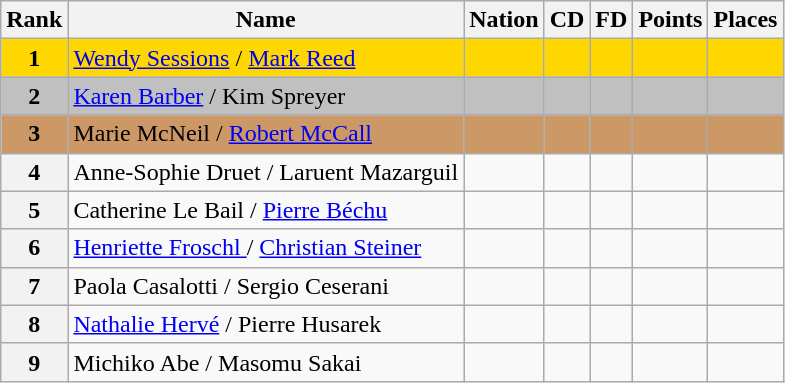<table class="wikitable">
<tr>
<th>Rank</th>
<th>Name</th>
<th>Nation</th>
<th>CD</th>
<th>FD</th>
<th>Points</th>
<th>Places</th>
</tr>
<tr bgcolor=gold>
<td align=center><strong>1</strong></td>
<td><a href='#'>Wendy Sessions</a> / <a href='#'>Mark Reed</a></td>
<td></td>
<td></td>
<td></td>
<td></td>
<td></td>
</tr>
<tr bgcolor=silver>
<td align=center><strong>2</strong></td>
<td><a href='#'>Karen Barber</a> / Kim Spreyer</td>
<td></td>
<td></td>
<td></td>
<td></td>
<td></td>
</tr>
<tr bgcolor=cc9966>
<td align=center><strong>3</strong></td>
<td>Marie McNeil / <a href='#'>Robert McCall</a></td>
<td></td>
<td></td>
<td></td>
<td></td>
<td></td>
</tr>
<tr>
<th>4</th>
<td>Anne-Sophie Druet / Laruent Mazarguil</td>
<td></td>
<td></td>
<td></td>
<td></td>
<td></td>
</tr>
<tr>
<th>5</th>
<td>Catherine Le Bail / <a href='#'>Pierre Béchu</a></td>
<td></td>
<td></td>
<td></td>
<td></td>
<td></td>
</tr>
<tr>
<th>6</th>
<td><a href='#'>Henriette Froschl </a> / <a href='#'>Christian Steiner</a></td>
<td></td>
<td></td>
<td></td>
<td></td>
<td></td>
</tr>
<tr>
<th>7</th>
<td>Paola Casalotti / Sergio Ceserani</td>
<td></td>
<td></td>
<td></td>
<td></td>
<td></td>
</tr>
<tr>
<th>8</th>
<td><a href='#'>Nathalie Hervé</a> / Pierre Husarek</td>
<td></td>
<td></td>
<td></td>
<td></td>
<td></td>
</tr>
<tr>
<th>9</th>
<td>Michiko Abe / Masomu Sakai</td>
<td></td>
<td></td>
<td></td>
<td></td>
<td></td>
</tr>
</table>
